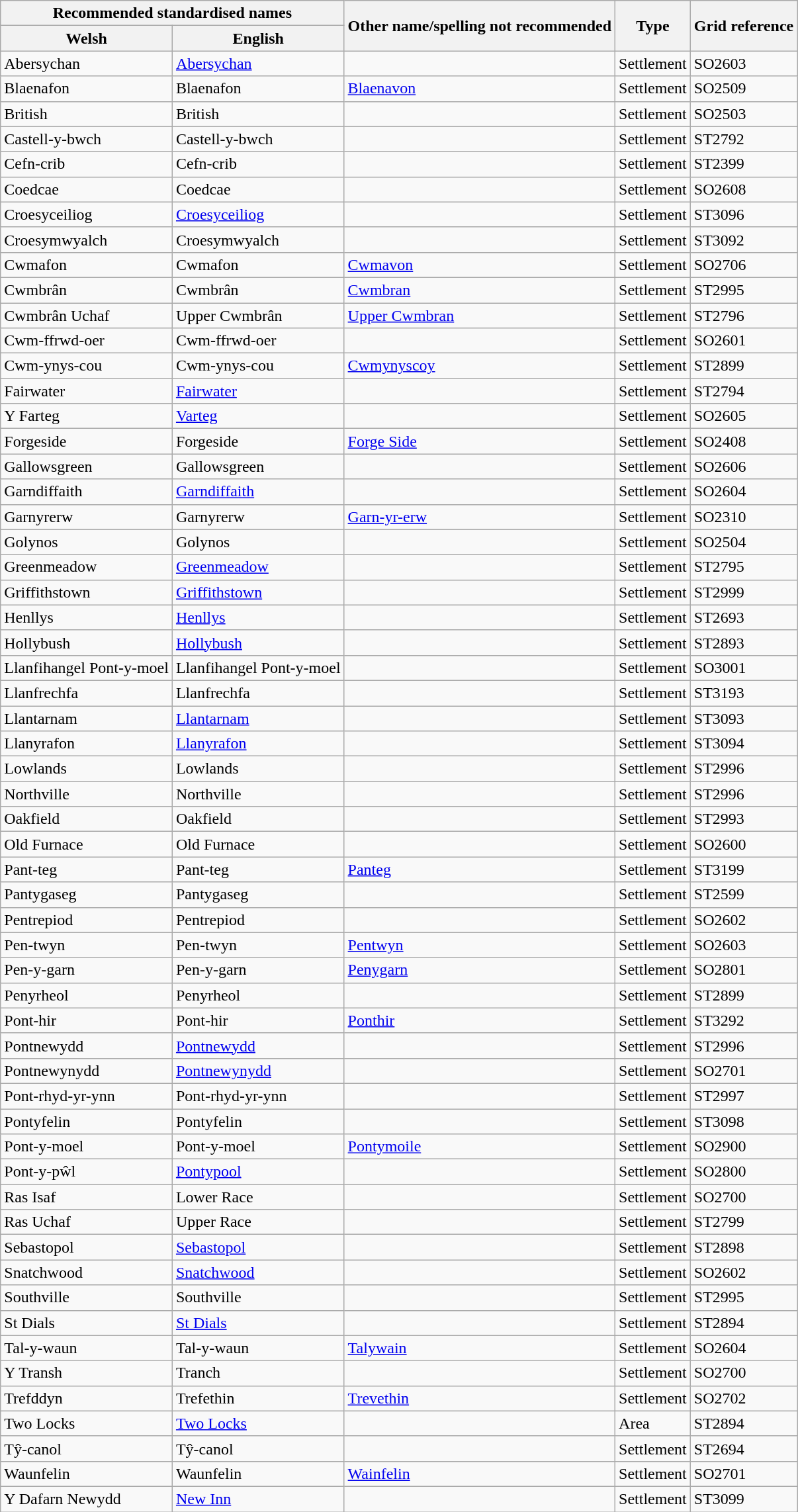<table class="wikitable sortable">
<tr>
<th colspan="2">Recommended standardised names</th>
<th rowspan="2">Other name/spelling not recommended</th>
<th rowspan="2">Type</th>
<th rowspan="2">Grid reference</th>
</tr>
<tr>
<th>Welsh</th>
<th>English</th>
</tr>
<tr>
<td>Abersychan</td>
<td><a href='#'>Abersychan</a></td>
<td></td>
<td>Settlement</td>
<td>SO2603</td>
</tr>
<tr>
<td>Blaenafon</td>
<td>Blaenafon</td>
<td><a href='#'>Blaenavon</a></td>
<td>Settlement</td>
<td>SO2509</td>
</tr>
<tr>
<td>British</td>
<td>British</td>
<td></td>
<td>Settlement</td>
<td>SO2503</td>
</tr>
<tr>
<td>Castell-y-bwch</td>
<td>Castell-y-bwch</td>
<td></td>
<td>Settlement</td>
<td>ST2792</td>
</tr>
<tr>
<td>Cefn-crib</td>
<td>Cefn-crib</td>
<td></td>
<td>Settlement</td>
<td>ST2399</td>
</tr>
<tr>
<td>Coedcae</td>
<td>Coedcae</td>
<td></td>
<td>Settlement</td>
<td>SO2608</td>
</tr>
<tr>
<td>Croesyceiliog</td>
<td><a href='#'>Croesyceiliog</a></td>
<td></td>
<td>Settlement</td>
<td>ST3096</td>
</tr>
<tr>
<td>Croesymwyalch</td>
<td>Croesymwyalch</td>
<td></td>
<td>Settlement</td>
<td>ST3092</td>
</tr>
<tr>
<td>Cwmafon</td>
<td>Cwmafon</td>
<td><a href='#'>Cwmavon</a></td>
<td>Settlement</td>
<td>SO2706</td>
</tr>
<tr>
<td>Cwmbrân</td>
<td>Cwmbrân</td>
<td><a href='#'>Cwmbran</a></td>
<td>Settlement</td>
<td>ST2995</td>
</tr>
<tr>
<td>Cwmbrân Uchaf</td>
<td>Upper Cwmbrân</td>
<td><a href='#'>Upper Cwmbran</a></td>
<td>Settlement</td>
<td>ST2796</td>
</tr>
<tr>
<td>Cwm-ffrwd-oer</td>
<td>Cwm-ffrwd-oer</td>
<td></td>
<td>Settlement</td>
<td>SO2601</td>
</tr>
<tr>
<td>Cwm-ynys-cou</td>
<td>Cwm-ynys-cou</td>
<td><a href='#'>Cwmynyscoy</a></td>
<td>Settlement</td>
<td>ST2899</td>
</tr>
<tr>
<td>Fairwater</td>
<td><a href='#'>Fairwater</a></td>
<td></td>
<td>Settlement</td>
<td>ST2794</td>
</tr>
<tr>
<td>Y Farteg</td>
<td><a href='#'>Varteg</a></td>
<td></td>
<td>Settlement</td>
<td>SO2605</td>
</tr>
<tr>
<td>Forgeside</td>
<td>Forgeside</td>
<td><a href='#'>Forge Side</a></td>
<td>Settlement</td>
<td>SO2408</td>
</tr>
<tr>
<td>Gallowsgreen</td>
<td>Gallowsgreen</td>
<td></td>
<td>Settlement</td>
<td>SO2606</td>
</tr>
<tr>
<td>Garndiffaith</td>
<td><a href='#'>Garndiffaith</a></td>
<td></td>
<td>Settlement</td>
<td>SO2604</td>
</tr>
<tr>
<td>Garnyrerw</td>
<td>Garnyrerw</td>
<td><a href='#'>Garn-yr-erw</a></td>
<td>Settlement</td>
<td>SO2310</td>
</tr>
<tr>
<td>Golynos</td>
<td>Golynos</td>
<td></td>
<td>Settlement</td>
<td>SO2504</td>
</tr>
<tr>
<td>Greenmeadow</td>
<td><a href='#'>Greenmeadow</a></td>
<td></td>
<td>Settlement</td>
<td>ST2795</td>
</tr>
<tr>
<td>Griffithstown</td>
<td><a href='#'>Griffithstown</a></td>
<td></td>
<td>Settlement</td>
<td>ST2999</td>
</tr>
<tr>
<td>Henllys</td>
<td><a href='#'>Henllys</a></td>
<td></td>
<td>Settlement</td>
<td>ST2693</td>
</tr>
<tr>
<td>Hollybush</td>
<td><a href='#'>Hollybush</a></td>
<td></td>
<td>Settlement</td>
<td>ST2893</td>
</tr>
<tr>
<td>Llanfihangel Pont-y-moel</td>
<td>Llanfihangel Pont-y-moel</td>
<td></td>
<td>Settlement</td>
<td>SO3001</td>
</tr>
<tr>
<td>Llanfrechfa</td>
<td>Llanfrechfa</td>
<td></td>
<td>Settlement</td>
<td>ST3193</td>
</tr>
<tr>
<td>Llantarnam</td>
<td><a href='#'>Llantarnam</a></td>
<td></td>
<td>Settlement</td>
<td>ST3093</td>
</tr>
<tr>
<td>Llanyrafon</td>
<td><a href='#'>Llanyrafon</a></td>
<td></td>
<td>Settlement</td>
<td>ST3094</td>
</tr>
<tr>
<td>Lowlands</td>
<td>Lowlands</td>
<td></td>
<td>Settlement</td>
<td>ST2996</td>
</tr>
<tr>
<td>Northville</td>
<td>Northville</td>
<td></td>
<td>Settlement</td>
<td>ST2996</td>
</tr>
<tr>
<td>Oakfield</td>
<td>Oakfield</td>
<td></td>
<td>Settlement</td>
<td>ST2993</td>
</tr>
<tr>
<td>Old Furnace</td>
<td>Old Furnace</td>
<td></td>
<td>Settlement</td>
<td>SO2600</td>
</tr>
<tr>
<td>Pant-teg</td>
<td>Pant-teg</td>
<td><a href='#'>Panteg</a></td>
<td>Settlement</td>
<td>ST3199</td>
</tr>
<tr>
<td>Pantygaseg</td>
<td>Pantygaseg</td>
<td></td>
<td>Settlement</td>
<td>ST2599</td>
</tr>
<tr>
<td>Pentrepiod</td>
<td>Pentrepiod</td>
<td></td>
<td>Settlement</td>
<td>SO2602</td>
</tr>
<tr>
<td>Pen-twyn</td>
<td>Pen-twyn</td>
<td><a href='#'>Pentwyn</a></td>
<td>Settlement</td>
<td>SO2603</td>
</tr>
<tr>
<td>Pen-y-garn</td>
<td>Pen-y-garn</td>
<td><a href='#'>Penygarn</a></td>
<td>Settlement</td>
<td>SO2801</td>
</tr>
<tr>
<td>Penyrheol</td>
<td>Penyrheol</td>
<td></td>
<td>Settlement</td>
<td>ST2899</td>
</tr>
<tr>
<td>Pont-hir</td>
<td>Pont-hir</td>
<td><a href='#'>Ponthir</a></td>
<td>Settlement</td>
<td>ST3292</td>
</tr>
<tr>
<td>Pontnewydd</td>
<td><a href='#'>Pontnewydd</a></td>
<td></td>
<td>Settlement</td>
<td>ST2996</td>
</tr>
<tr>
<td>Pontnewynydd</td>
<td><a href='#'>Pontnewynydd</a></td>
<td></td>
<td>Settlement</td>
<td>SO2701</td>
</tr>
<tr>
<td>Pont-rhyd-yr-ynn</td>
<td>Pont-rhyd-yr-ynn</td>
<td></td>
<td>Settlement</td>
<td>ST2997</td>
</tr>
<tr>
<td>Pontyfelin</td>
<td>Pontyfelin</td>
<td></td>
<td>Settlement</td>
<td>ST3098</td>
</tr>
<tr>
<td>Pont-y-moel</td>
<td>Pont-y-moel</td>
<td><a href='#'>Pontymoile</a></td>
<td>Settlement</td>
<td>SO2900</td>
</tr>
<tr>
<td>Pont-y-pŵl</td>
<td><a href='#'>Pontypool</a></td>
<td></td>
<td>Settlement</td>
<td>SO2800</td>
</tr>
<tr>
<td>Ras Isaf</td>
<td>Lower Race</td>
<td></td>
<td>Settlement</td>
<td>SO2700</td>
</tr>
<tr>
<td>Ras Uchaf</td>
<td>Upper Race</td>
<td></td>
<td>Settlement</td>
<td>ST2799</td>
</tr>
<tr>
<td>Sebastopol</td>
<td><a href='#'>Sebastopol</a></td>
<td></td>
<td>Settlement</td>
<td>ST2898</td>
</tr>
<tr>
<td>Snatchwood</td>
<td><a href='#'>Snatchwood</a></td>
<td></td>
<td>Settlement</td>
<td>SO2602</td>
</tr>
<tr>
<td>Southville</td>
<td>Southville</td>
<td></td>
<td>Settlement</td>
<td>ST2995</td>
</tr>
<tr>
<td>St Dials</td>
<td><a href='#'>St Dials</a></td>
<td></td>
<td>Settlement</td>
<td>ST2894</td>
</tr>
<tr>
<td>Tal-y-waun</td>
<td>Tal-y-waun</td>
<td><a href='#'>Talywain</a></td>
<td>Settlement</td>
<td>SO2604</td>
</tr>
<tr>
<td>Y Transh</td>
<td>Tranch</td>
<td></td>
<td>Settlement</td>
<td>SO2700</td>
</tr>
<tr>
<td>Trefddyn</td>
<td>Trefethin</td>
<td><a href='#'>Trevethin</a></td>
<td>Settlement</td>
<td>SO2702</td>
</tr>
<tr>
<td>Two Locks</td>
<td><a href='#'>Two Locks</a></td>
<td></td>
<td>Area</td>
<td>ST2894</td>
</tr>
<tr>
<td>Tŷ-canol</td>
<td>Tŷ-canol</td>
<td></td>
<td>Settlement</td>
<td>ST2694</td>
</tr>
<tr>
<td>Waunfelin</td>
<td>Waunfelin</td>
<td><a href='#'>Wainfelin</a></td>
<td>Settlement</td>
<td>SO2701</td>
</tr>
<tr>
<td>Y Dafarn Newydd</td>
<td><a href='#'>New Inn</a></td>
<td></td>
<td>Settlement</td>
<td>ST3099</td>
</tr>
</table>
